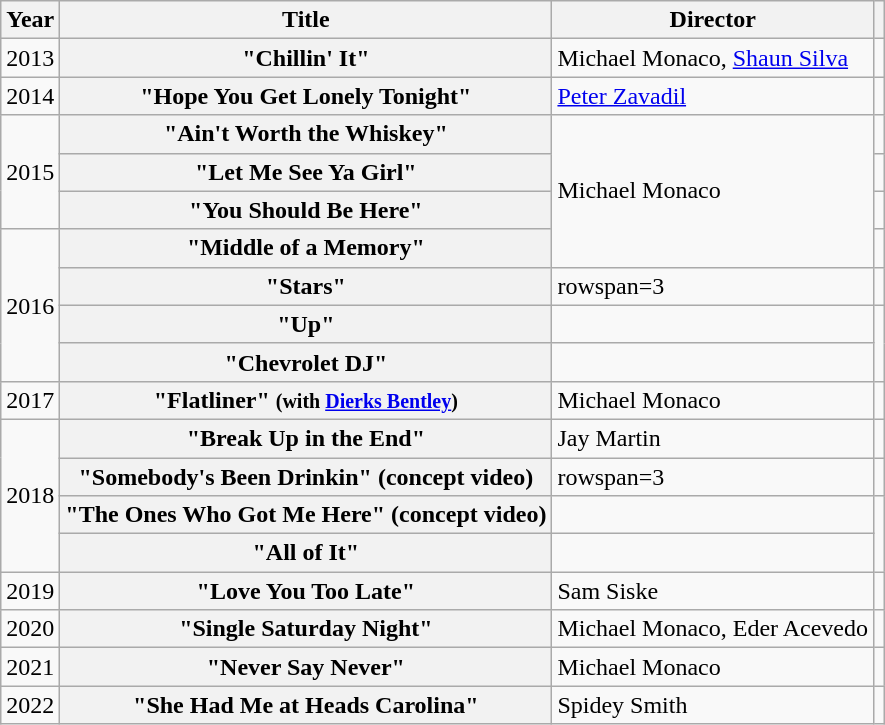<table class="wikitable plainrowheaders">
<tr>
<th scope="col">Year</th>
<th scope="col">Title</th>
<th scope="col">Director</th>
<th scope="col"></th>
</tr>
<tr>
<td>2013</td>
<th scope="row">"Chillin' It"</th>
<td>Michael Monaco, <a href='#'>Shaun Silva</a></td>
<td></td>
</tr>
<tr>
<td>2014</td>
<th scope="row">"Hope You Get Lonely Tonight"</th>
<td><a href='#'>Peter Zavadil</a></td>
<td></td>
</tr>
<tr>
<td rowspan="3">2015</td>
<th scope="row">"Ain't Worth the Whiskey"</th>
<td rowspan="4">Michael Monaco</td>
<td></td>
</tr>
<tr>
<th scope="row">"Let Me See Ya Girl"</th>
<td></td>
</tr>
<tr>
<th scope="row">"You Should Be Here"</th>
<td></td>
</tr>
<tr>
<td rowspan="4">2016</td>
<th scope="row">"Middle of a Memory"</th>
<td></td>
</tr>
<tr>
<th scope="row">"Stars"</th>
<td>rowspan=3 </td>
<td></td>
</tr>
<tr>
<th scope="row">"Up"</th>
<td></td>
</tr>
<tr>
<th scope="row">"Chevrolet DJ"</th>
<td></td>
</tr>
<tr>
<td>2017</td>
<th scope="row">"Flatliner" <small>(with <a href='#'>Dierks Bentley</a>)</small></th>
<td>Michael Monaco</td>
<td></td>
</tr>
<tr>
<td rowspan="4">2018</td>
<th scope="row">"Break Up in the End"</th>
<td>Jay Martin</td>
<td></td>
</tr>
<tr>
<th scope="row">"Somebody's Been Drinkin" (concept video)</th>
<td>rowspan=3 </td>
<td></td>
</tr>
<tr>
<th scope="row">"The Ones Who Got Me Here" (concept video)</th>
<td></td>
</tr>
<tr>
<th scope="row">"All of It"</th>
<td></td>
</tr>
<tr>
<td>2019</td>
<th scope="row">"Love You Too Late"</th>
<td>Sam Siske</td>
<td></td>
</tr>
<tr>
<td>2020</td>
<th scope="row">"Single Saturday Night"</th>
<td>Michael Monaco, Eder Acevedo</td>
<td></td>
</tr>
<tr>
<td>2021</td>
<th scope="row">"Never Say Never" </th>
<td>Michael Monaco</td>
</tr>
<tr>
<td>2022</td>
<th scope="row">"She Had Me at Heads Carolina"</th>
<td>Spidey Smith</td>
<td></td>
</tr>
</table>
